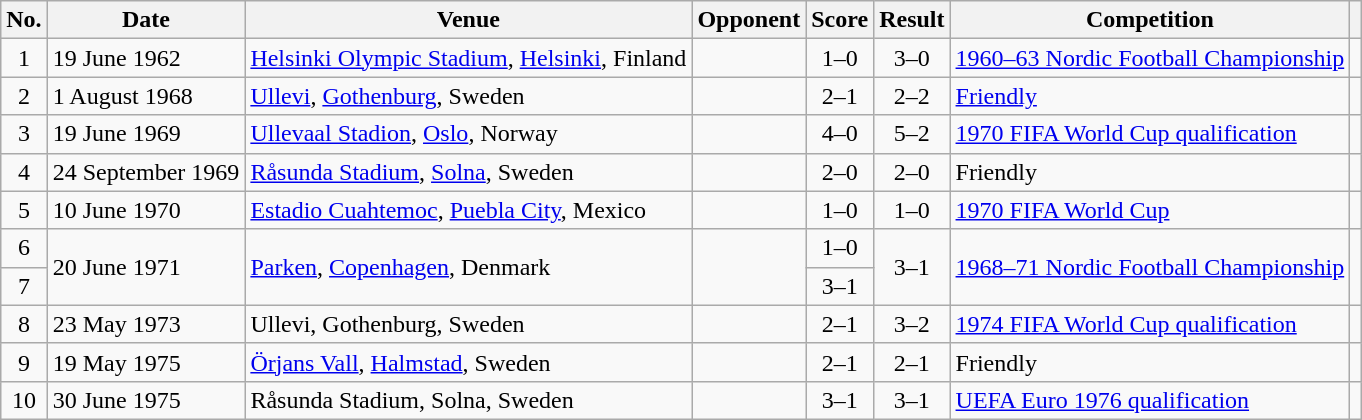<table class="wikitable sortable">
<tr>
<th scope="col">No.</th>
<th scope="col">Date</th>
<th scope="col">Venue</th>
<th scope="col">Opponent</th>
<th scope="col">Score</th>
<th scope="col">Result</th>
<th scope="col">Competition</th>
<th scope="col" class="unsortable"></th>
</tr>
<tr>
<td align="center">1</td>
<td>19 June 1962</td>
<td><a href='#'>Helsinki Olympic Stadium</a>, <a href='#'>Helsinki</a>, Finland</td>
<td></td>
<td align="center">1–0</td>
<td align="center">3–0</td>
<td><a href='#'>1960–63 Nordic Football Championship</a></td>
<td></td>
</tr>
<tr>
<td align="center">2</td>
<td>1 August 1968</td>
<td><a href='#'>Ullevi</a>, <a href='#'>Gothenburg</a>, Sweden</td>
<td></td>
<td align="center">2–1</td>
<td align="center">2–2</td>
<td><a href='#'>Friendly</a></td>
<td></td>
</tr>
<tr>
<td align="center">3</td>
<td>19 June 1969</td>
<td><a href='#'>Ullevaal Stadion</a>, <a href='#'>Oslo</a>, Norway</td>
<td></td>
<td align="center">4–0</td>
<td style="text-align:center">5–2</td>
<td><a href='#'>1970 FIFA World Cup qualification</a></td>
<td></td>
</tr>
<tr>
<td align="center">4</td>
<td>24 September 1969</td>
<td><a href='#'>Råsunda Stadium</a>, <a href='#'>Solna</a>, Sweden</td>
<td></td>
<td align="center">2–0</td>
<td align="center">2–0</td>
<td>Friendly</td>
<td></td>
</tr>
<tr>
<td align="center">5</td>
<td>10 June 1970</td>
<td><a href='#'>Estadio Cuahtemoc</a>, <a href='#'>Puebla City</a>, Mexico</td>
<td></td>
<td align="center">1–0</td>
<td align="center">1–0</td>
<td><a href='#'>1970 FIFA World Cup</a></td>
<td></td>
</tr>
<tr>
<td align="center">6</td>
<td rowspan="2">20 June 1971</td>
<td rowspan="2"><a href='#'>Parken</a>, <a href='#'>Copenhagen</a>, Denmark</td>
<td rowspan="2"></td>
<td align="center">1–0</td>
<td rowspan="2" align="center">3–1</td>
<td rowspan="2"><a href='#'>1968–71 Nordic Football Championship</a></td>
<td rowspan="2"></td>
</tr>
<tr>
<td align="center">7</td>
<td align="center">3–1</td>
</tr>
<tr>
<td align="center">8</td>
<td>23 May 1973</td>
<td>Ullevi, Gothenburg, Sweden</td>
<td></td>
<td align="center">2–1</td>
<td align="center">3–2</td>
<td><a href='#'>1974 FIFA World Cup qualification</a></td>
<td></td>
</tr>
<tr>
<td align="center">9</td>
<td>19 May 1975</td>
<td><a href='#'>Örjans Vall</a>, <a href='#'>Halmstad</a>, Sweden</td>
<td></td>
<td align="center">2–1</td>
<td align="center">2–1</td>
<td>Friendly</td>
<td></td>
</tr>
<tr>
<td align="center">10</td>
<td>30 June 1975</td>
<td>Råsunda Stadium, Solna, Sweden</td>
<td></td>
<td align="center">3–1</td>
<td align="center">3–1</td>
<td><a href='#'>UEFA Euro 1976 qualification</a></td>
<td></td>
</tr>
</table>
